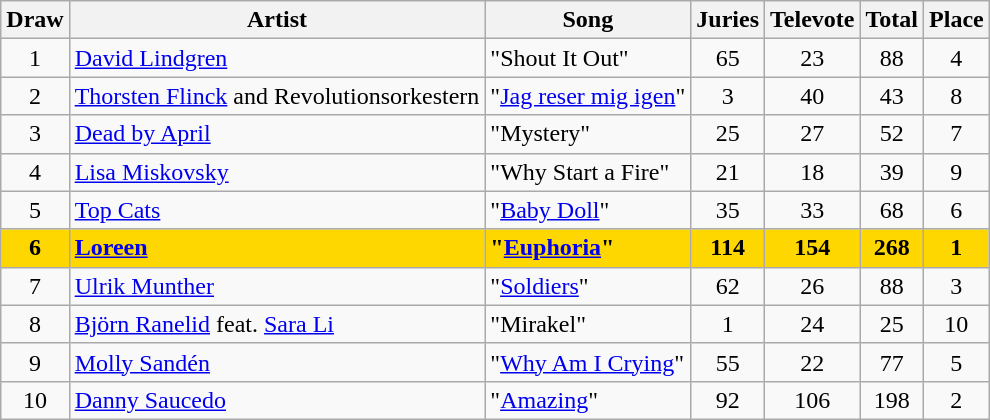<table class="sortable wikitable" style="margin: 1em auto 1em auto; text-align:center;">
<tr>
<th>Draw</th>
<th>Artist</th>
<th>Song</th>
<th>Juries</th>
<th>Televote</th>
<th>Total</th>
<th>Place</th>
</tr>
<tr>
<td>1</td>
<td align="left"><a href='#'>David Lindgren</a></td>
<td align="left">"Shout It Out"</td>
<td>65</td>
<td>23</td>
<td>88</td>
<td>4</td>
</tr>
<tr>
<td>2</td>
<td align="left"><a href='#'>Thorsten Flinck</a> and Revolutionsorkestern</td>
<td align="left">"<a href='#'>Jag reser mig igen</a>"</td>
<td>3</td>
<td>40</td>
<td>43</td>
<td>8</td>
</tr>
<tr>
<td>3</td>
<td align="left"><a href='#'>Dead by April</a></td>
<td align="left">"Mystery"</td>
<td>25</td>
<td>27</td>
<td>52</td>
<td>7</td>
</tr>
<tr>
<td>4</td>
<td align="left"><a href='#'>Lisa Miskovsky</a></td>
<td align="left">"Why Start a Fire"</td>
<td>21</td>
<td>18</td>
<td>39</td>
<td>9</td>
</tr>
<tr>
<td>5</td>
<td align="left"><a href='#'>Top Cats</a></td>
<td align="left">"<a href='#'>Baby Doll</a>"</td>
<td>35</td>
<td>33</td>
<td>68</td>
<td>6</td>
</tr>
<tr style="font-weight:bold; background:gold;">
<td>6</td>
<td align="left"><a href='#'>Loreen</a></td>
<td align="left">"<a href='#'>Euphoria</a>"</td>
<td>114</td>
<td>154</td>
<td>268</td>
<td>1</td>
</tr>
<tr>
<td>7</td>
<td align="left"><a href='#'>Ulrik Munther</a></td>
<td align="left">"<a href='#'>Soldiers</a>"</td>
<td>62</td>
<td>26</td>
<td>88</td>
<td>3</td>
</tr>
<tr>
<td>8</td>
<td align="left"><a href='#'>Björn Ranelid</a> feat. <a href='#'>Sara Li</a></td>
<td align="left">"Mirakel"</td>
<td>1</td>
<td>24</td>
<td>25</td>
<td>10</td>
</tr>
<tr>
<td>9</td>
<td align="left"><a href='#'>Molly Sandén</a></td>
<td align="left">"<a href='#'>Why Am I Crying</a>"</td>
<td>55</td>
<td>22</td>
<td>77</td>
<td>5</td>
</tr>
<tr>
<td>10</td>
<td align="left"><a href='#'>Danny Saucedo</a></td>
<td align="left">"<a href='#'>Amazing</a>"</td>
<td>92</td>
<td>106</td>
<td>198</td>
<td>2</td>
</tr>
</table>
